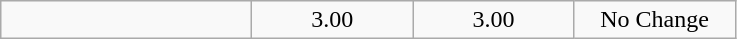<table class="wikitable">
<tr align=center>
<td align=left width=160px></td>
<td width=100px>3.00</td>
<td width=100px>3.00</td>
<td width=100px>No Change</td>
</tr>
</table>
